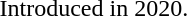<table>
<tr>
<td> Introduced in 2020.</td>
</tr>
<tr>
</tr>
</table>
